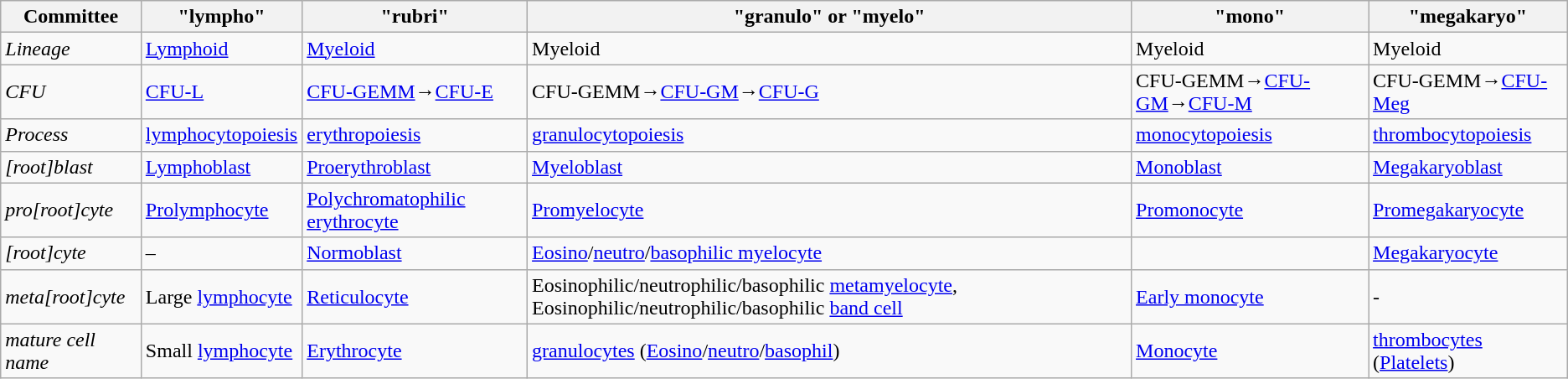<table class="wikitable">
<tr>
<th>Committee</th>
<th>"lympho"</th>
<th>"rubri"</th>
<th>"granulo" or "myelo"</th>
<th>"mono"</th>
<th>"megakaryo"</th>
</tr>
<tr>
<td><em>Lineage</em></td>
<td><a href='#'>Lymphoid</a></td>
<td><a href='#'>Myeloid</a></td>
<td>Myeloid</td>
<td>Myeloid</td>
<td>Myeloid</td>
</tr>
<tr>
<td><em>CFU</em></td>
<td><a href='#'>CFU-L</a></td>
<td><a href='#'>CFU-GEMM</a>→<a href='#'>CFU-E</a></td>
<td>CFU-GEMM→<a href='#'>CFU-GM</a>→<a href='#'>CFU-G</a></td>
<td>CFU-GEMM→<a href='#'>CFU-GM</a>→<a href='#'>CFU-M</a></td>
<td>CFU-GEMM→<a href='#'>CFU-Meg</a></td>
</tr>
<tr>
<td><em>Process</em></td>
<td><a href='#'>lymphocytopoiesis</a></td>
<td><a href='#'>erythropoiesis</a></td>
<td><a href='#'>granulocytopoiesis</a></td>
<td><a href='#'>monocytopoiesis</a></td>
<td><a href='#'>thrombocytopoiesis</a></td>
</tr>
<tr>
<td><em>[root]blast</em></td>
<td><a href='#'>Lymphoblast</a></td>
<td><a href='#'>Proerythroblast</a></td>
<td><a href='#'>Myeloblast</a></td>
<td><a href='#'>Monoblast</a></td>
<td><a href='#'>Megakaryoblast</a></td>
</tr>
<tr>
<td><em>pro[root]cyte</em></td>
<td><a href='#'>Prolymphocyte</a></td>
<td><a href='#'>Polychromatophilic erythrocyte</a></td>
<td><a href='#'>Promyelocyte</a></td>
<td><a href='#'>Promonocyte</a></td>
<td><a href='#'>Promegakaryocyte</a></td>
</tr>
<tr>
<td><em>[root]cyte</em></td>
<td>–</td>
<td><a href='#'>Normoblast</a></td>
<td><a href='#'>Eosino</a>/<a href='#'>neutro</a>/<a href='#'>basophilic myelocyte</a></td>
<td></td>
<td><a href='#'>Megakaryocyte</a></td>
</tr>
<tr>
<td><em>meta[root]cyte</em></td>
<td>Large <a href='#'>lymphocyte</a></td>
<td><a href='#'>Reticulocyte</a></td>
<td>Eosinophilic/neutrophilic/basophilic <a href='#'>metamyelocyte</a>, Eosinophilic/neutrophilic/basophilic <a href='#'>band cell</a></td>
<td><a href='#'>Early monocyte</a></td>
<td>-</td>
</tr>
<tr>
<td><em>mature cell name</em></td>
<td>Small <a href='#'>lymphocyte</a></td>
<td><a href='#'>Erythrocyte</a></td>
<td><a href='#'>granulocytes</a> (<a href='#'>Eosino</a>/<a href='#'>neutro</a>/<a href='#'>basophil</a>)</td>
<td><a href='#'>Monocyte</a></td>
<td><a href='#'>thrombocytes</a> (<a href='#'>Platelets</a>)</td>
</tr>
</table>
